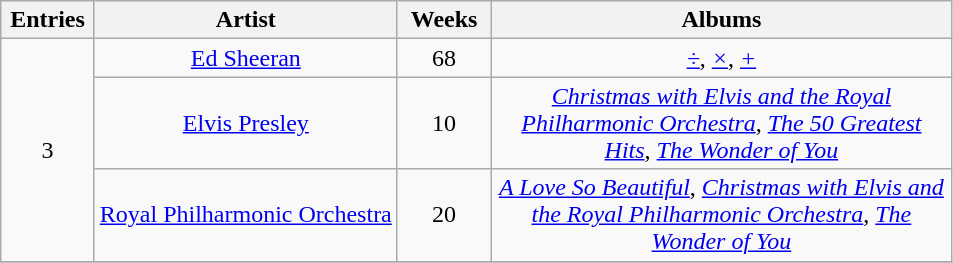<table class="wikitable sortable" style="text-align: center;">
<tr>
<th scope="col" style="width:55px;" data-sort-type="number">Entries</th>
<th scope="col" style="text-align:center;">Artist</th>
<th scope="col" style="width:55px;" data-sort-type="number">Weeks</th>
<th scope="col" style="width:300px;">Albums</th>
</tr>
<tr>
<td rowspan="3">3</td>
<td><a href='#'>Ed Sheeran</a></td>
<td>68</td>
<td><em><a href='#'>÷</a></em>, <em><a href='#'>×</a></em>, <em><a href='#'>+</a></em></td>
</tr>
<tr>
<td><a href='#'>Elvis Presley</a></td>
<td>10</td>
<td><em><a href='#'>Christmas with Elvis and the Royal Philharmonic Orchestra</a></em>, <em><a href='#'>The 50 Greatest Hits</a></em>, <em><a href='#'>The Wonder of You</a></em></td>
</tr>
<tr>
<td><a href='#'>Royal Philharmonic Orchestra</a></td>
<td>20</td>
<td><em><a href='#'>A Love So Beautiful</a></em>, <em><a href='#'>Christmas with Elvis and the Royal Philharmonic Orchestra</a></em>, <em><a href='#'>The Wonder of You</a></em></td>
</tr>
<tr>
</tr>
</table>
